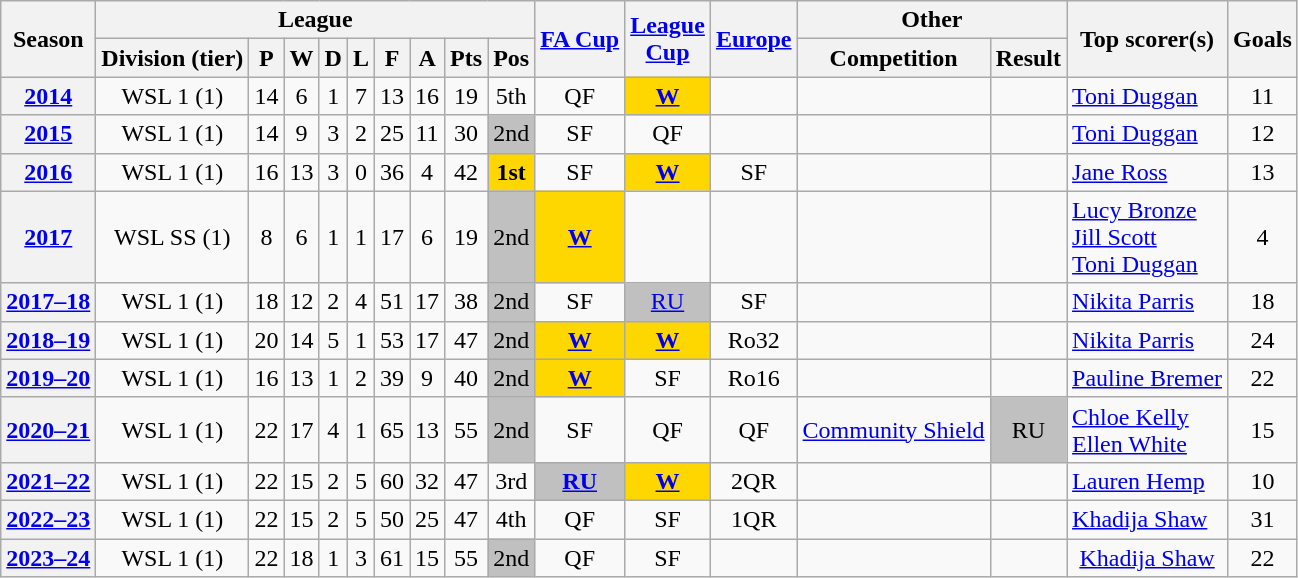<table class="wikitable sortable plainrowheaders" style="text-align: center">
<tr>
<th scope=col rowspan=2>Season</th>
<th scope=col colspan=9>League</th>
<th scope=col rowspan=2><a href='#'>FA Cup</a></th>
<th scope=col rowspan=2><a href='#'>League<br>Cup</a></th>
<th scope=col rowspan=2><a href='#'>Europe</a></th>
<th scope=col colspan=2>Other</th>
<th scope=col rowspan=2>Top scorer(s)</th>
<th scope=col rowspan=2>Goals</th>
</tr>
<tr>
<th>Division (tier)</th>
<th>P</th>
<th>W</th>
<th>D</th>
<th>L</th>
<th>F</th>
<th>A</th>
<th>Pts</th>
<th>Pos</th>
<th>Competition</th>
<th>Result</th>
</tr>
<tr>
<th align="center"><a href='#'>2014</a></th>
<td>WSL 1 (1)</td>
<td>14</td>
<td>6</td>
<td>1</td>
<td>7</td>
<td>13</td>
<td>16</td>
<td>19</td>
<td>5th</td>
<td>QF</td>
<td style="background:gold;"><strong><a href='#'>W</a></strong></td>
<td></td>
<td></td>
<td></td>
<td align=left><a href='#'>Toni Duggan</a></td>
<td>11</td>
</tr>
<tr>
<th align="center"><a href='#'>2015</a></th>
<td>WSL 1 (1)</td>
<td>14</td>
<td>9</td>
<td>3</td>
<td>2</td>
<td>25</td>
<td>11</td>
<td>30</td>
<td style="background:silver;">2nd</td>
<td>SF</td>
<td>QF</td>
<td></td>
<td></td>
<td></td>
<td align=left><a href='#'>Toni Duggan</a></td>
<td>12</td>
</tr>
<tr>
<th align="center"><a href='#'>2016</a></th>
<td>WSL 1 (1)</td>
<td>16</td>
<td>13</td>
<td>3</td>
<td>0</td>
<td>36</td>
<td>4</td>
<td>42</td>
<td style="background:gold;"><strong>1st</strong></td>
<td>SF</td>
<td style="background:gold;"><strong><a href='#'>W</a></strong></td>
<td>SF</td>
<td></td>
<td></td>
<td align=left><a href='#'>Jane Ross</a></td>
<td>13</td>
</tr>
<tr>
<th align="center"><a href='#'>2017</a></th>
<td>WSL SS (1)</td>
<td>8</td>
<td>6</td>
<td>1</td>
<td>1</td>
<td>17</td>
<td>6</td>
<td>19</td>
<td style="background:silver;">2nd</td>
<td style="background:gold;"><strong><a href='#'>W</a></strong></td>
<td></td>
<td></td>
<td></td>
<td></td>
<td align=left><a href='#'>Lucy Bronze</a><br><a href='#'>Jill Scott</a><br><a href='#'>Toni Duggan</a></td>
<td>4</td>
</tr>
<tr>
<th align="center"><a href='#'>2017–18</a></th>
<td>WSL 1 (1)</td>
<td>18</td>
<td>12</td>
<td>2</td>
<td>4</td>
<td>51</td>
<td>17</td>
<td>38</td>
<td style="background:silver;">2nd</td>
<td>SF</td>
<td style="background:silver;"><a href='#'>RU</a></td>
<td>SF</td>
<td></td>
<td></td>
<td align=left><a href='#'>Nikita Parris</a></td>
<td>18</td>
</tr>
<tr>
<th align="center"><a href='#'>2018–19</a></th>
<td>WSL 1 (1)</td>
<td>20</td>
<td>14</td>
<td>5</td>
<td>1</td>
<td>53</td>
<td>17</td>
<td>47</td>
<td style="background:silver;">2nd</td>
<td style="background:gold;"><strong><a href='#'>W</a></strong></td>
<td style="background:gold;"><strong><a href='#'>W</a></strong></td>
<td>Ro32</td>
<td></td>
<td></td>
<td align=left><a href='#'>Nikita Parris</a></td>
<td>24</td>
</tr>
<tr>
<th align="center"><a href='#'>2019–20</a></th>
<td>WSL 1 (1)</td>
<td>16</td>
<td>13</td>
<td>1</td>
<td>2</td>
<td>39</td>
<td>9</td>
<td>40</td>
<td style="background:silver;">2nd</td>
<td style="background:gold;"><strong><a href='#'>W</a></strong></td>
<td>SF</td>
<td>Ro16</td>
<td></td>
<td></td>
<td align=left><a href='#'>Pauline Bremer</a></td>
<td>22</td>
</tr>
<tr>
<th align="center"><a href='#'>2020–21</a></th>
<td>WSL 1 (1)</td>
<td>22</td>
<td>17</td>
<td>4</td>
<td>1</td>
<td>65</td>
<td>13</td>
<td>55</td>
<td style="background:silver;">2nd</td>
<td>SF</td>
<td>QF</td>
<td>QF</td>
<td><a href='#'>Community Shield</a></td>
<td style="background:silver;">RU</td>
<td align=left><a href='#'>Chloe Kelly</a><br><a href='#'>Ellen White</a></td>
<td>15</td>
</tr>
<tr>
<th align="center"><a href='#'>2021–22</a></th>
<td>WSL 1 (1)</td>
<td>22</td>
<td>15</td>
<td>2</td>
<td>5</td>
<td>60</td>
<td>32</td>
<td>47</td>
<td>3rd</td>
<td style="background:silver;"><strong><a href='#'>RU</a></strong></td>
<td style="background:gold;"><strong><a href='#'>W</a></strong></td>
<td>2QR</td>
<td></td>
<td></td>
<td align=left><a href='#'>Lauren Hemp</a></td>
<td>10</td>
</tr>
<tr>
<th><a href='#'>2022–23</a></th>
<td>WSL 1 (1)</td>
<td>22</td>
<td>15</td>
<td>2</td>
<td>5</td>
<td>50</td>
<td>25</td>
<td>47</td>
<td>4th</td>
<td>QF</td>
<td>SF</td>
<td>1QR</td>
<td></td>
<td></td>
<td align="left"><a href='#'>Khadija Shaw</a></td>
<td>31</td>
</tr>
<tr>
<th><a href='#'>2023–24</a></th>
<td>WSL 1 (1)</td>
<td>22</td>
<td>18</td>
<td>1</td>
<td>3</td>
<td>61</td>
<td>15</td>
<td>55</td>
<td style="background:silver;">2nd</td>
<td>QF</td>
<td>SF</td>
<td></td>
<td></td>
<td></td>
<td><a href='#'>Khadija Shaw</a></td>
<td>22</td>
</tr>
</table>
